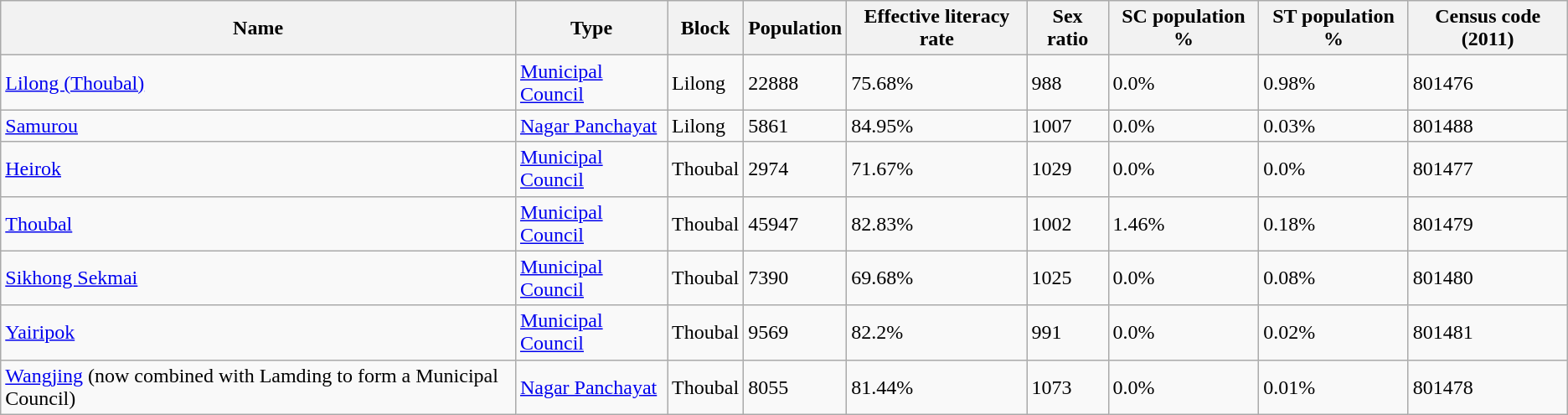<table class="wikitable sortable">
<tr>
<th>Name</th>
<th>Type</th>
<th>Block</th>
<th>Population</th>
<th>Effective literacy rate</th>
<th>Sex ratio</th>
<th>SC population %</th>
<th>ST population %</th>
<th>Census code (2011)</th>
</tr>
<tr>
<td><a href='#'>Lilong (Thoubal)</a></td>
<td><a href='#'>Municipal Council</a></td>
<td>Lilong</td>
<td>22888</td>
<td>75.68%</td>
<td>988</td>
<td>0.0%</td>
<td>0.98%</td>
<td>801476</td>
</tr>
<tr>
<td><a href='#'>Samurou</a></td>
<td><a href='#'>Nagar Panchayat</a></td>
<td>Lilong</td>
<td>5861</td>
<td>84.95%</td>
<td>1007</td>
<td>0.0%</td>
<td>0.03%</td>
<td>801488</td>
</tr>
<tr>
<td><a href='#'>Heirok</a></td>
<td><a href='#'>Municipal Council</a></td>
<td>Thoubal</td>
<td>2974</td>
<td>71.67%</td>
<td>1029</td>
<td>0.0%</td>
<td>0.0%</td>
<td>801477</td>
</tr>
<tr>
<td><a href='#'>Thoubal</a></td>
<td><a href='#'>Municipal Council</a></td>
<td>Thoubal</td>
<td>45947</td>
<td>82.83%</td>
<td>1002</td>
<td>1.46%</td>
<td>0.18%</td>
<td>801479</td>
</tr>
<tr>
<td><a href='#'>Sikhong Sekmai</a></td>
<td><a href='#'>Municipal Council</a></td>
<td>Thoubal</td>
<td>7390</td>
<td>69.68%</td>
<td>1025</td>
<td>0.0%</td>
<td>0.08%</td>
<td>801480</td>
</tr>
<tr>
<td><a href='#'>Yairipok</a></td>
<td><a href='#'>Municipal Council</a></td>
<td>Thoubal</td>
<td>9569</td>
<td>82.2%</td>
<td>991</td>
<td>0.0%</td>
<td>0.02%</td>
<td>801481</td>
</tr>
<tr>
<td><a href='#'>Wangjing</a> (now combined with Lamding to form a Municipal Council)</td>
<td><a href='#'>Nagar Panchayat</a></td>
<td>Thoubal</td>
<td>8055</td>
<td>81.44%</td>
<td>1073</td>
<td>0.0%</td>
<td>0.01%</td>
<td>801478</td>
</tr>
</table>
